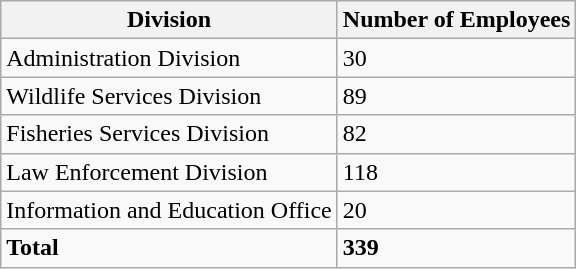<table border="1" cellspacing="0" cellpadding="5" style="border-collapse:collapse;" class="wikitable">
<tr>
<th>Division</th>
<th>Number of Employees</th>
</tr>
<tr>
<td>Administration Division</td>
<td>30</td>
</tr>
<tr>
<td>Wildlife Services Division</td>
<td>89</td>
</tr>
<tr>
<td>Fisheries Services Division</td>
<td>82</td>
</tr>
<tr>
<td>Law Enforcement Division</td>
<td>118</td>
</tr>
<tr>
<td>Information and Education Office</td>
<td>20</td>
</tr>
<tr>
<td><strong>Total</strong></td>
<td><strong>339</strong></td>
</tr>
</table>
